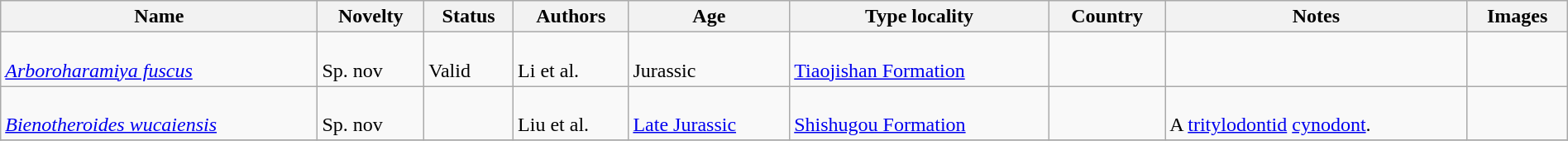<table class="wikitable sortable" align="center" width="100%">
<tr>
<th>Name</th>
<th>Novelty</th>
<th>Status</th>
<th>Authors</th>
<th>Age</th>
<th>Type locality</th>
<th>Country</th>
<th>Notes</th>
<th>Images</th>
</tr>
<tr>
<td><br><em><a href='#'>Arboroharamiya fuscus</a></em></td>
<td><br>Sp. nov</td>
<td><br>Valid</td>
<td><br>Li et al.</td>
<td><br>Jurassic</td>
<td><br><a href='#'>Tiaojishan Formation</a></td>
<td><br></td>
<td></td>
<td></td>
</tr>
<tr>
<td><br><em><a href='#'>Bienotheroides wucaiensis</a></em></td>
<td><br>Sp. nov</td>
<td></td>
<td><br>Liu et al.</td>
<td><br><a href='#'>Late Jurassic</a></td>
<td><br><a href='#'>Shishugou Formation</a></td>
<td><br></td>
<td><br>A <a href='#'>tritylodontid</a> <a href='#'>cynodont</a>.</td>
<td></td>
</tr>
<tr>
</tr>
</table>
